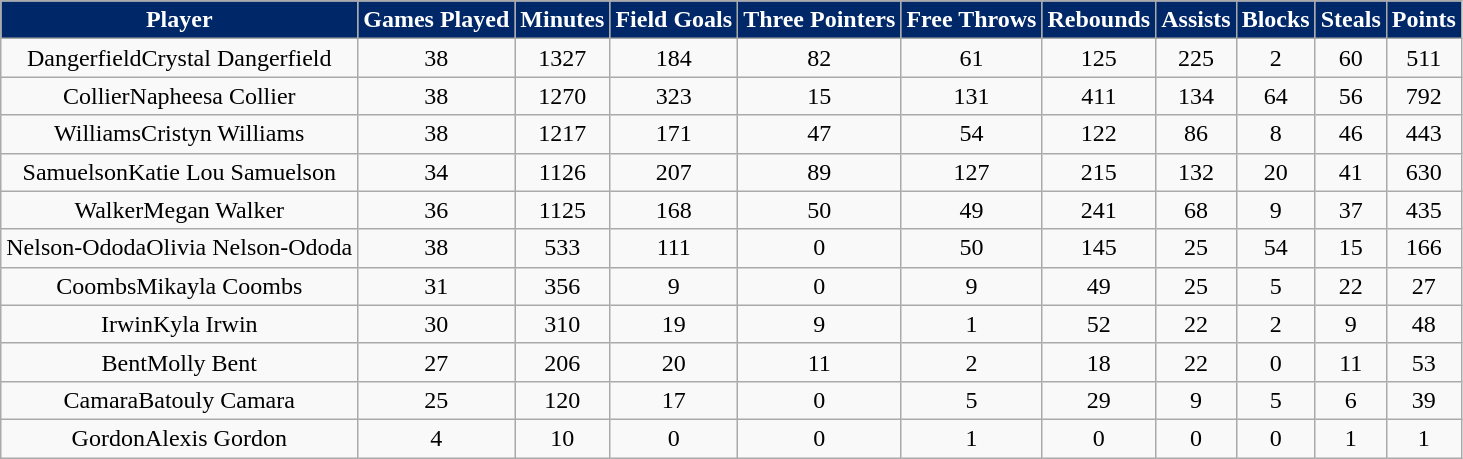<table class="wikitable sortable">
<tr align="center"  style="background:#002868;color:#FFFFFF;">
<td><strong>Player</strong></td>
<td><strong>Games Played</strong></td>
<td><strong>Minutes</strong></td>
<td><strong>Field Goals</strong></td>
<td><strong>Three Pointers</strong></td>
<td><strong>Free Throws</strong></td>
<td><strong>Rebounds</strong></td>
<td><strong>Assists</strong></td>
<td><strong>Blocks</strong></td>
<td><strong>Steals</strong></td>
<td><strong>Points</strong></td>
</tr>
<tr align="center" bgcolor="">
<td><span>Dangerfield</span>Crystal Dangerfield</td>
<td>38</td>
<td>1327</td>
<td>184</td>
<td>82</td>
<td>61</td>
<td>125</td>
<td>225</td>
<td>2</td>
<td>60</td>
<td>511</td>
</tr>
<tr align="center" bgcolor="">
<td><span>Collier</span>Napheesa Collier</td>
<td>38</td>
<td>1270</td>
<td>323</td>
<td>15</td>
<td>131</td>
<td>411</td>
<td>134</td>
<td>64</td>
<td>56</td>
<td>792</td>
</tr>
<tr align="center" bgcolor="">
<td><span>Williams</span>Cristyn Williams</td>
<td>38</td>
<td>1217</td>
<td>171</td>
<td>47</td>
<td>54</td>
<td>122</td>
<td>86</td>
<td>8</td>
<td>46</td>
<td>443</td>
</tr>
<tr align="center" bgcolor="">
<td><span>Samuelson</span>Katie Lou Samuelson</td>
<td>34</td>
<td>1126</td>
<td>207</td>
<td>89</td>
<td>127</td>
<td>215</td>
<td>132</td>
<td>20</td>
<td>41</td>
<td>630</td>
</tr>
<tr align="center" bgcolor="">
<td><span>Walker</span>Megan Walker</td>
<td>36</td>
<td>1125</td>
<td>168</td>
<td>50</td>
<td>49</td>
<td>241</td>
<td>68</td>
<td>9</td>
<td>37</td>
<td>435</td>
</tr>
<tr align="center" bgcolor="">
<td><span>Nelson-Ododa</span>Olivia Nelson-Ododa</td>
<td>38</td>
<td>533</td>
<td>111</td>
<td>0</td>
<td>50</td>
<td>145</td>
<td>25</td>
<td>54</td>
<td>15</td>
<td>166</td>
</tr>
<tr align="center" bgcolor="">
<td><span>Coombs</span>Mikayla Coombs</td>
<td>31</td>
<td>356</td>
<td>9</td>
<td>0</td>
<td>9</td>
<td>49</td>
<td>25</td>
<td>5</td>
<td>22</td>
<td>27</td>
</tr>
<tr align="center" bgcolor="">
<td><span>Irwin</span>Kyla Irwin</td>
<td>30</td>
<td>310</td>
<td>19</td>
<td>9</td>
<td>1</td>
<td>52</td>
<td>22</td>
<td>2</td>
<td>9</td>
<td>48</td>
</tr>
<tr align="center" bgcolor="">
<td><span>Bent</span>Molly Bent</td>
<td>27</td>
<td>206</td>
<td>20</td>
<td>11</td>
<td>2</td>
<td>18</td>
<td>22</td>
<td>0</td>
<td>11</td>
<td>53</td>
</tr>
<tr align="center" bgcolor="">
<td><span>Camara</span>Batouly Camara</td>
<td>25</td>
<td>120</td>
<td>17</td>
<td>0</td>
<td>5</td>
<td>29</td>
<td>9</td>
<td>5</td>
<td>6</td>
<td>39</td>
</tr>
<tr align="center" bgcolor="">
<td><span>Gordon</span>Alexis Gordon</td>
<td>4</td>
<td>10</td>
<td>0</td>
<td>0</td>
<td>1</td>
<td>0</td>
<td>0</td>
<td>0</td>
<td>1</td>
<td>1</td>
</tr>
</table>
